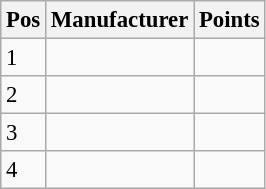<table class="wikitable" style="font-size: 95%;">
<tr>
<th>Pos</th>
<th>Manufacturer</th>
<th>Points</th>
</tr>
<tr>
<td>1</td>
<td></td>
<td style="text-align:right;"></td>
</tr>
<tr>
<td>2</td>
<td></td>
<td style="text-align:right;"></td>
</tr>
<tr>
<td>3</td>
<td></td>
<td style="text-align:right;"></td>
</tr>
<tr>
<td>4</td>
<td></td>
<td style="text-align:right;"></td>
</tr>
</table>
